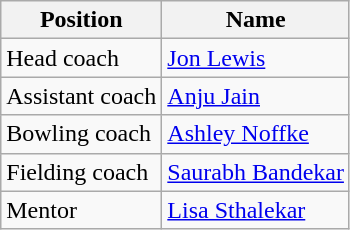<table class="wikitable">
<tr>
<th>Position</th>
<th>Name</th>
</tr>
<tr>
<td>Head coach</td>
<td><a href='#'>Jon Lewis</a></td>
</tr>
<tr>
<td>Assistant coach</td>
<td><a href='#'>Anju Jain</a></td>
</tr>
<tr>
<td>Bowling coach</td>
<td><a href='#'>Ashley Noffke</a></td>
</tr>
<tr>
<td>Fielding coach</td>
<td><a href='#'>Saurabh Bandekar</a></td>
</tr>
<tr>
<td>Mentor</td>
<td><a href='#'>Lisa Sthalekar</a></td>
</tr>
</table>
